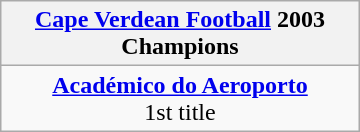<table class="wikitable" style="margin: 0 auto; width: 240px;">
<tr>
<th><a href='#'>Cape Verdean Football</a> 2003<br>Champions</th>
</tr>
<tr>
<td align=center><strong><a href='#'>Académico do Aeroporto</a></strong><br>1st title</td>
</tr>
</table>
